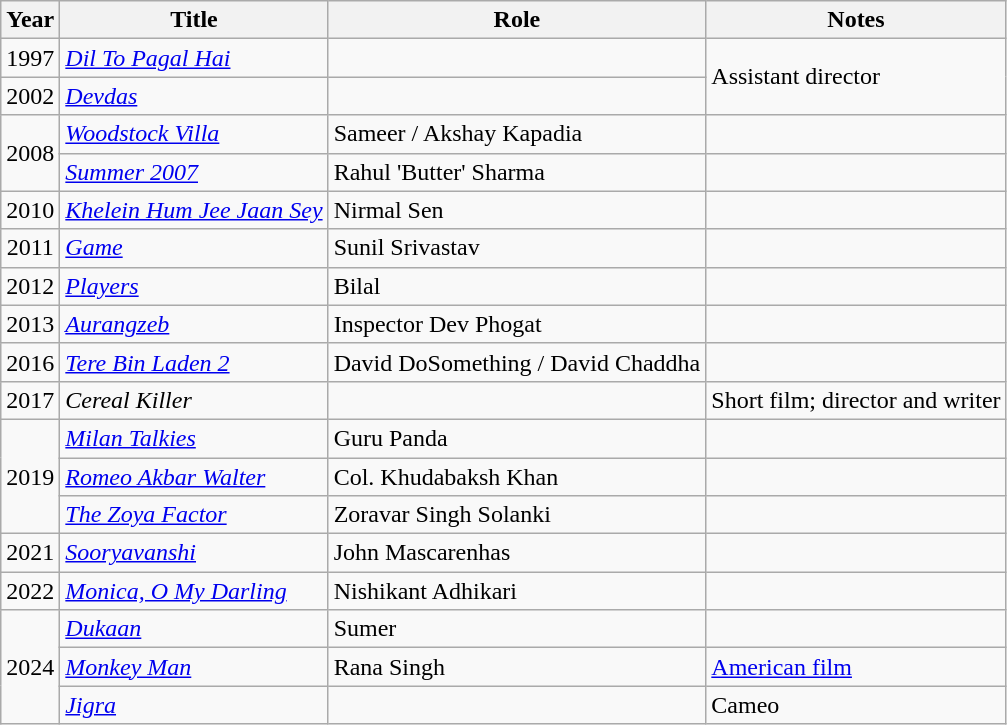<table class="wikitable plainrowheaders sortable">
<tr>
<th scope="col">Year</th>
<th scope="col">Title</th>
<th scope="col">Role</th>
<th scope="col">Notes</th>
</tr>
<tr>
<td style="text-align:center;">1997</td>
<td><em><a href='#'>Dil To Pagal Hai</a></em></td>
<td></td>
<td rowspan=2>Assistant director</td>
</tr>
<tr>
<td style="text-align:center;">2002</td>
<td><em><a href='#'>Devdas</a></em></td>
<td></td>
</tr>
<tr>
<td style="text-align:center;" rowspan=2>2008</td>
<td><em><a href='#'>Woodstock Villa</a></em></td>
<td>Sameer / Akshay Kapadia</td>
<td></td>
</tr>
<tr>
<td><em><a href='#'>Summer 2007</a></em></td>
<td>Rahul 'Butter' Sharma</td>
<td></td>
</tr>
<tr>
<td style="text-align:center;">2010</td>
<td><em><a href='#'>Khelein Hum Jee Jaan Sey</a></em></td>
<td>Nirmal Sen</td>
<td></td>
</tr>
<tr>
<td style="text-align:center;">2011</td>
<td><em><a href='#'>Game</a></em></td>
<td>Sunil Srivastav</td>
<td></td>
</tr>
<tr>
<td style="text-align:center;">2012</td>
<td><em><a href='#'>Players</a></em></td>
<td>Bilal</td>
<td></td>
</tr>
<tr>
<td style="text-align:center;">2013</td>
<td><em><a href='#'>Aurangzeb</a></em></td>
<td>Inspector Dev Phogat</td>
<td></td>
</tr>
<tr>
<td style="text-align:center;">2016</td>
<td><em><a href='#'>Tere Bin Laden 2</a></em></td>
<td>David DoSomething / David Chaddha</td>
<td></td>
</tr>
<tr>
<td style="text-align:center;">2017</td>
<td><em>Cereal Killer</em></td>
<td></td>
<td>Short film; director and writer</td>
</tr>
<tr>
<td style="text-align:center;" rowspan="3">2019</td>
<td><em><a href='#'>Milan Talkies</a></em></td>
<td>Guru Panda</td>
<td></td>
</tr>
<tr>
<td><em><a href='#'>Romeo Akbar Walter</a></em></td>
<td>Col. Khudabaksh Khan</td>
<td></td>
</tr>
<tr>
<td><em><a href='#'>The Zoya Factor</a></em></td>
<td>Zoravar Singh Solanki</td>
<td></td>
</tr>
<tr>
<td style="text-align:center;">2021</td>
<td><em><a href='#'>Sooryavanshi</a></em></td>
<td>John Mascarenhas</td>
<td></td>
</tr>
<tr>
<td style="text-align:center;">2022</td>
<td><em><a href='#'>Monica, O My Darling</a></em></td>
<td>Nishikant Adhikari</td>
<td></td>
</tr>
<tr>
<td style="text-align:center;"rowspan="3">2024</td>
<td><em><a href='#'>Dukaan</a></em></td>
<td>Sumer</td>
<td></td>
</tr>
<tr>
<td><em><a href='#'>Monkey Man</a></em></td>
<td>Rana Singh</td>
<td><a href='#'>American film</a></td>
</tr>
<tr>
<td><em><a href='#'>Jigra</a></em></td>
<td></td>
<td>Cameo</td>
</tr>
</table>
